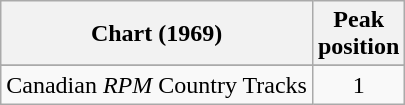<table class="wikitable sortable">
<tr>
<th>Chart (1969)</th>
<th>Peak<br>position</th>
</tr>
<tr>
</tr>
<tr>
<td>Canadian <em>RPM</em> Country Tracks</td>
<td align="center">1</td>
</tr>
</table>
